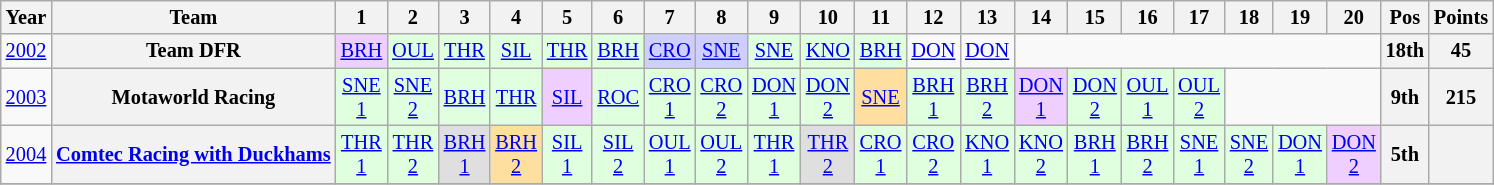<table class="wikitable" style="text-align:center; font-size:85%">
<tr>
<th>Year</th>
<th>Team</th>
<th>1</th>
<th>2</th>
<th>3</th>
<th>4</th>
<th>5</th>
<th>6</th>
<th>7</th>
<th>8</th>
<th>9</th>
<th>10</th>
<th>11</th>
<th>12</th>
<th>13</th>
<th>14</th>
<th>15</th>
<th>16</th>
<th>17</th>
<th>18</th>
<th>19</th>
<th>20</th>
<th>Pos</th>
<th>Points</th>
</tr>
<tr>
<td><a href='#'>2002</a></td>
<th nowrap>Team DFR</th>
<td style="background:#EFCFFF;"><a href='#'>BRH</a><br></td>
<td style="background:#DFFFDF;"><a href='#'>OUL</a><br></td>
<td style="background:#DFFFDF;"><a href='#'>THR</a><br></td>
<td style="background:#DFFFDF;"><a href='#'>SIL</a><br></td>
<td style="background:#DFFFDF;"><a href='#'>THR</a><br></td>
<td style="background:#DFFFDF;"><a href='#'>BRH</a><br></td>
<td style="background:#CFCFFF;"><a href='#'>CRO</a><br></td>
<td style="background:#CFCFFF;"><a href='#'>SNE</a><br></td>
<td style="background:#DFFFDF;"><a href='#'>SNE</a><br></td>
<td style="background:#DFFFDF;"><a href='#'>KNO</a><br></td>
<td style="background:#DFFFDF;"><a href='#'>BRH</a><br></td>
<td><a href='#'>DON</a></td>
<td><a href='#'>DON</a></td>
<td colspan=7></td>
<th>18th</th>
<th>45</th>
</tr>
<tr>
<td><a href='#'>2003</a></td>
<th nowrap>Motaworld Racing</th>
<td style="background:#DFFFDF;"><a href='#'>SNE<br>1</a><br></td>
<td style="background:#DFFFDF;"><a href='#'>SNE<br>2</a><br></td>
<td style="background:#DFFFDF;"><a href='#'>BRH</a><br></td>
<td style="background:#DFFFDF;"><a href='#'>THR</a><br></td>
<td style="background:#EFCFFF;"><a href='#'>SIL</a><br></td>
<td style="background:#DFFFDF;"><a href='#'>ROC</a><br></td>
<td style="background:#DFFFDF;"><a href='#'>CRO<br>1</a><br></td>
<td style="background:#DFFFDF;"><a href='#'>CRO<br>2</a><br></td>
<td style="background:#DFFFDF;"><a href='#'>DON<br>1</a><br></td>
<td style="background:#DFFFDF;"><a href='#'>DON<br>2</a><br></td>
<td style="background:#FFDF9F;"><a href='#'>SNE</a><br></td>
<td style="background:#DFFFDF;"><a href='#'>BRH<br>1</a><br></td>
<td style="background:#DFFFDF;"><a href='#'>BRH<br>2</a><br></td>
<td style="background:#EFCFFF;"><a href='#'>DON<br>1</a><br></td>
<td style="background:#DFFFDF;"><a href='#'>DON<br>2</a><br></td>
<td style="background:#DFFFDF;"><a href='#'>OUL<br>1</a><br></td>
<td style="background:#DFFFDF;"><a href='#'>OUL<br>2</a><br></td>
<td colspan=3></td>
<th>9th</th>
<th>215</th>
</tr>
<tr>
<td><a href='#'>2004</a></td>
<th nowrap><a href='#'>Comtec Racing with Duckhams</a></th>
<td style="background:#DFFFDF;"><a href='#'>THR<br>1</a><br></td>
<td style="background:#DFFFDF;"><a href='#'>THR<br>2</a><br></td>
<td style="background:#DFDFDF;"><a href='#'>BRH<br>1</a><br></td>
<td style="background:#FFDF9F;"><a href='#'>BRH<br>2</a><br></td>
<td style="background:#DFFFDF;"><a href='#'>SIL<br>1</a><br></td>
<td style="background:#DFFFDF;"><a href='#'>SIL<br>2</a><br></td>
<td style="background:#DFFFDF;"><a href='#'>OUL<br>1</a><br></td>
<td style="background:#DFFFDF;"><a href='#'>OUL<br>2</a><br></td>
<td style="background:#DFFFDF;"><a href='#'>THR<br>1</a><br></td>
<td style="background:#DFDFDF;"><a href='#'>THR<br>2</a><br></td>
<td style="background:#DFFFDF;"><a href='#'>CRO<br>1</a><br></td>
<td style="background:#DFFFDF;"><a href='#'>CRO<br>2</a><br></td>
<td style="background:#DFFFDF;"><a href='#'>KNO<br>1</a><br></td>
<td style="background:#DFFFDF;"><a href='#'>KNO<br>2</a><br></td>
<td style="background:#DFFFDF;"><a href='#'>BRH<br>1</a><br></td>
<td style="background:#DFFFDF;"><a href='#'>BRH<br>2</a><br></td>
<td style="background:#DFFFDF;"><a href='#'>SNE<br>1</a><br></td>
<td style="background:#DFFFDF;"><a href='#'>SNE<br>2</a><br></td>
<td style="background:#DFFFDF;"><a href='#'>DON<br>1</a><br></td>
<td style="background:#EFCFFF;"><a href='#'>DON<br>2</a><br></td>
<th>5th</th>
<th></th>
</tr>
<tr>
</tr>
</table>
